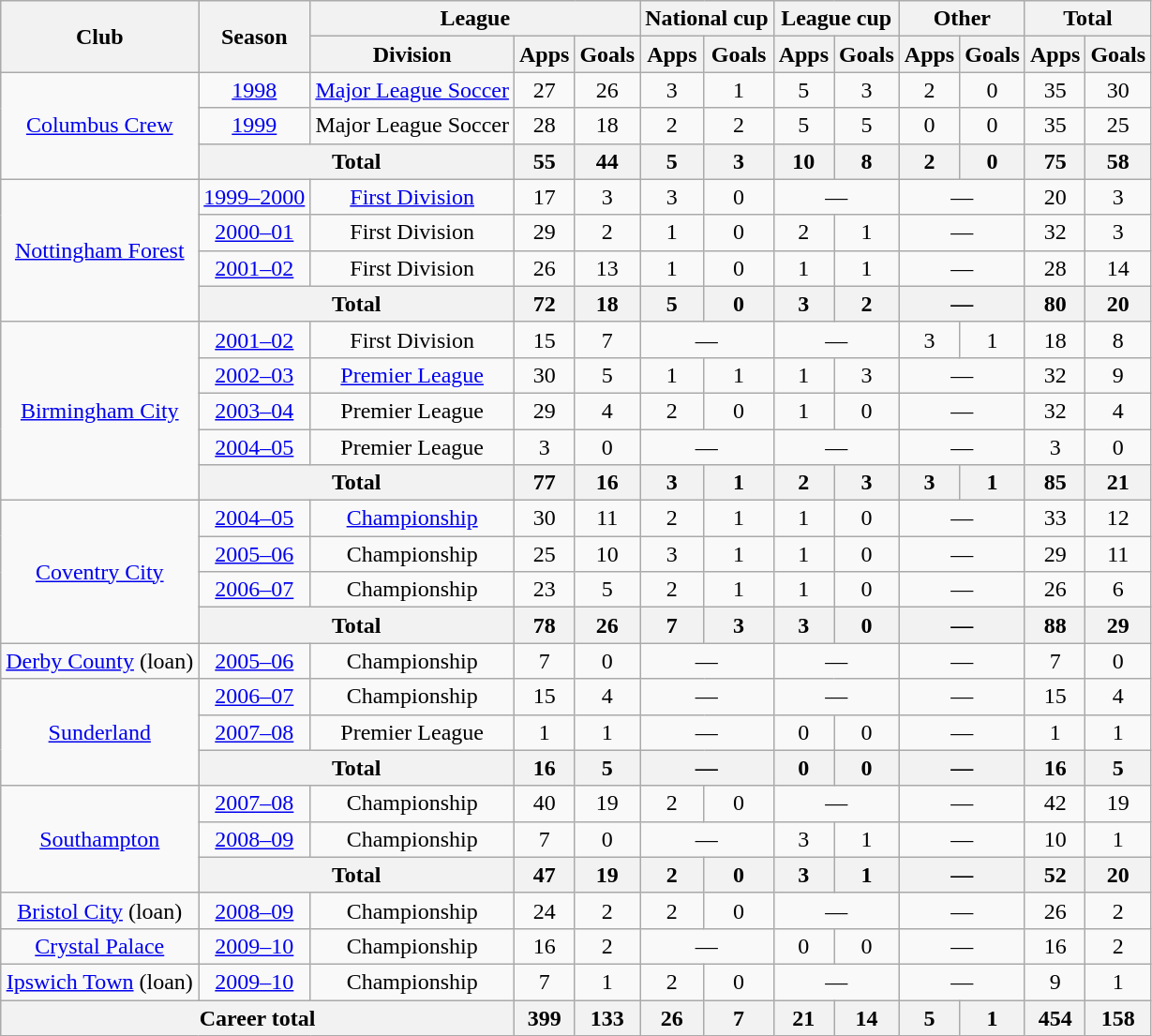<table class="wikitable" style="text-align:center">
<tr>
<th rowspan="2">Club</th>
<th rowspan="2">Season</th>
<th colspan="3">League</th>
<th colspan="2">National cup</th>
<th colspan="2">League cup</th>
<th colspan="2">Other</th>
<th colspan="2">Total</th>
</tr>
<tr>
<th>Division</th>
<th>Apps</th>
<th>Goals</th>
<th>Apps</th>
<th>Goals</th>
<th>Apps</th>
<th>Goals</th>
<th>Apps</th>
<th>Goals</th>
<th>Apps</th>
<th>Goals</th>
</tr>
<tr>
<td rowspan="3"><a href='#'>Columbus Crew</a></td>
<td><a href='#'>1998</a></td>
<td><a href='#'>Major League Soccer</a></td>
<td>27</td>
<td>26</td>
<td>3</td>
<td>1</td>
<td>5</td>
<td>3</td>
<td>2</td>
<td>0</td>
<td>35</td>
<td>30</td>
</tr>
<tr>
<td><a href='#'>1999</a></td>
<td>Major League Soccer</td>
<td>28</td>
<td>18</td>
<td>2</td>
<td>2</td>
<td>5</td>
<td>5</td>
<td>0</td>
<td>0</td>
<td>35</td>
<td>25</td>
</tr>
<tr>
<th colspan="2">Total</th>
<th>55</th>
<th>44</th>
<th>5</th>
<th>3</th>
<th>10</th>
<th>8</th>
<th>2</th>
<th>0</th>
<th>75</th>
<th>58</th>
</tr>
<tr>
<td rowspan="4"><a href='#'>Nottingham Forest</a></td>
<td><a href='#'>1999–2000</a></td>
<td><a href='#'>First Division</a></td>
<td>17</td>
<td>3</td>
<td>3</td>
<td>0</td>
<td colspan="2">—</td>
<td colspan="2">—</td>
<td>20</td>
<td>3</td>
</tr>
<tr>
<td><a href='#'>2000–01</a></td>
<td>First Division</td>
<td>29</td>
<td>2</td>
<td>1</td>
<td>0</td>
<td>2</td>
<td>1</td>
<td colspan="2">—</td>
<td>32</td>
<td>3</td>
</tr>
<tr>
<td><a href='#'>2001–02</a></td>
<td>First Division</td>
<td>26</td>
<td>13</td>
<td>1</td>
<td>0</td>
<td>1</td>
<td>1</td>
<td colspan="2">—</td>
<td>28</td>
<td>14</td>
</tr>
<tr>
<th colspan="2">Total</th>
<th>72</th>
<th>18</th>
<th>5</th>
<th>0</th>
<th>3</th>
<th>2</th>
<th colspan="2">—</th>
<th>80</th>
<th>20</th>
</tr>
<tr>
<td rowspan="5"><a href='#'>Birmingham City</a></td>
<td><a href='#'>2001–02</a></td>
<td>First Division</td>
<td>15</td>
<td>7</td>
<td colspan="2">—</td>
<td colspan="2">—</td>
<td>3</td>
<td>1</td>
<td>18</td>
<td>8</td>
</tr>
<tr>
<td><a href='#'>2002–03</a></td>
<td><a href='#'>Premier League</a></td>
<td>30</td>
<td>5</td>
<td>1</td>
<td>1</td>
<td>1</td>
<td>3</td>
<td colspan="2">—</td>
<td>32</td>
<td>9</td>
</tr>
<tr>
<td><a href='#'>2003–04</a></td>
<td>Premier League</td>
<td>29</td>
<td>4</td>
<td>2</td>
<td>0</td>
<td>1</td>
<td>0</td>
<td colspan="2">—</td>
<td>32</td>
<td>4</td>
</tr>
<tr>
<td><a href='#'>2004–05</a></td>
<td>Premier League</td>
<td>3</td>
<td>0</td>
<td colspan="2">—</td>
<td colspan="2">—</td>
<td colspan="2">—</td>
<td>3</td>
<td>0</td>
</tr>
<tr>
<th colspan="2">Total</th>
<th>77</th>
<th>16</th>
<th>3</th>
<th>1</th>
<th>2</th>
<th>3</th>
<th>3</th>
<th>1</th>
<th>85</th>
<th>21</th>
</tr>
<tr>
<td rowspan="4"><a href='#'>Coventry City</a></td>
<td><a href='#'>2004–05</a></td>
<td><a href='#'>Championship</a></td>
<td>30</td>
<td>11</td>
<td>2</td>
<td>1</td>
<td>1</td>
<td>0</td>
<td colspan="2">—</td>
<td>33</td>
<td>12</td>
</tr>
<tr>
<td><a href='#'>2005–06</a></td>
<td>Championship</td>
<td>25</td>
<td>10</td>
<td>3</td>
<td>1</td>
<td>1</td>
<td>0</td>
<td colspan="2">—</td>
<td>29</td>
<td>11</td>
</tr>
<tr>
<td><a href='#'>2006–07</a></td>
<td>Championship</td>
<td>23</td>
<td>5</td>
<td>2</td>
<td>1</td>
<td>1</td>
<td>0</td>
<td colspan="2">—</td>
<td>26</td>
<td>6</td>
</tr>
<tr>
<th colspan="2">Total</th>
<th>78</th>
<th>26</th>
<th>7</th>
<th>3</th>
<th>3</th>
<th>0</th>
<th colspan="2">—</th>
<th>88</th>
<th>29</th>
</tr>
<tr>
<td><a href='#'>Derby County</a> (loan)</td>
<td><a href='#'>2005–06</a></td>
<td>Championship</td>
<td>7</td>
<td>0</td>
<td colspan="2">—</td>
<td colspan="2">—</td>
<td colspan="2">—</td>
<td>7</td>
<td>0</td>
</tr>
<tr>
<td rowspan="3"><a href='#'>Sunderland</a></td>
<td><a href='#'>2006–07</a></td>
<td>Championship</td>
<td>15</td>
<td>4</td>
<td colspan="2">—</td>
<td colspan="2">—</td>
<td colspan="2">—</td>
<td>15</td>
<td>4</td>
</tr>
<tr>
<td><a href='#'>2007–08</a></td>
<td>Premier League</td>
<td>1</td>
<td>1</td>
<td colspan="2">—</td>
<td>0</td>
<td>0</td>
<td colspan="2">—</td>
<td>1</td>
<td>1</td>
</tr>
<tr>
<th colspan="2">Total</th>
<th>16</th>
<th>5</th>
<th colspan="2">—</th>
<th>0</th>
<th>0</th>
<th colspan="2">—</th>
<th>16</th>
<th>5</th>
</tr>
<tr>
<td rowspan="3"><a href='#'>Southampton</a></td>
<td><a href='#'>2007–08</a></td>
<td>Championship</td>
<td>40</td>
<td>19</td>
<td>2</td>
<td>0</td>
<td colspan="2">—</td>
<td colspan="2">—</td>
<td>42</td>
<td>19</td>
</tr>
<tr>
<td><a href='#'>2008–09</a></td>
<td>Championship</td>
<td>7</td>
<td>0</td>
<td colspan="2">—</td>
<td>3</td>
<td>1</td>
<td colspan="2">—</td>
<td>10</td>
<td>1</td>
</tr>
<tr>
<th colspan="2">Total</th>
<th>47</th>
<th>19</th>
<th>2</th>
<th>0</th>
<th>3</th>
<th>1</th>
<th colspan="2">—</th>
<th>52</th>
<th>20</th>
</tr>
<tr>
<td><a href='#'>Bristol City</a> (loan)</td>
<td><a href='#'>2008–09</a></td>
<td>Championship</td>
<td>24</td>
<td>2</td>
<td>2</td>
<td>0</td>
<td colspan="2">—</td>
<td colspan="2">—</td>
<td>26</td>
<td>2</td>
</tr>
<tr>
<td><a href='#'>Crystal Palace</a></td>
<td><a href='#'>2009–10</a></td>
<td>Championship</td>
<td>16</td>
<td>2</td>
<td colspan="2">—</td>
<td>0</td>
<td>0</td>
<td colspan="2">—</td>
<td>16</td>
<td>2</td>
</tr>
<tr>
<td><a href='#'>Ipswich Town</a> (loan)</td>
<td><a href='#'>2009–10</a></td>
<td>Championship</td>
<td>7</td>
<td>1</td>
<td>2</td>
<td>0</td>
<td colspan="2">—</td>
<td colspan="2">—</td>
<td>9</td>
<td>1</td>
</tr>
<tr>
<th colspan="3">Career total</th>
<th>399</th>
<th>133</th>
<th>26</th>
<th>7</th>
<th>21</th>
<th>14</th>
<th>5</th>
<th>1</th>
<th>454</th>
<th>158</th>
</tr>
</table>
